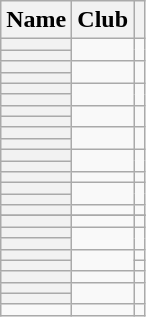<table class="wikitable sortable plainrowheaders" style="text-align:center;">
<tr>
<th scope="col">Name</th>
<th scope="col">Club</th>
<th class="unsortable"></th>
</tr>
<tr>
<th scope="row"></th>
<td rowspan=2></td>
<td rowspan=2></td>
</tr>
<tr>
<th scope="row"></th>
</tr>
<tr>
<th scope="row"></th>
<td rowspan=2></td>
<td rowspan=2></td>
</tr>
<tr>
<th scope="row"></th>
</tr>
<tr>
<th scope="row"></th>
<td rowspan=2></td>
<td rowspan=2></td>
</tr>
<tr>
<th scope="row"></th>
</tr>
<tr>
<th scope="row"></th>
<td rowspan=2></td>
<td rowspan=2></td>
</tr>
<tr>
<th scope="row"></th>
</tr>
<tr>
<th scope="row"></th>
<td rowspan=2></td>
<td rowspan=2></td>
</tr>
<tr>
<th scope="row"></th>
</tr>
<tr>
<th scope="row"></th>
<td rowspan=2></td>
<td rowspan=2></td>
</tr>
<tr>
<th scope="row"></th>
</tr>
<tr>
<th scope="row"></th>
<td></td>
<td></td>
</tr>
<tr>
<th scope="row"></th>
<td rowspan=2></td>
<td rowspan=2></td>
</tr>
<tr>
<th scope="row"></th>
</tr>
<tr>
<th scope="row"></th>
<td></td>
<td></td>
</tr>
<tr>
</tr>
<tr>
<th scope="row"></th>
<td></td>
<td></td>
</tr>
<tr>
<th scope="row"></th>
<td rowspan=2></td>
<td rowspan=2></td>
</tr>
<tr>
<th scope="row"></th>
</tr>
<tr>
<th scope="row"></th>
<td rowspan=2></td>
<td></td>
</tr>
<tr>
<th scope="row"></th>
<td></td>
</tr>
<tr>
<th scope="row"></th>
<td></td>
<td></td>
</tr>
<tr>
<th scope="row"></th>
<td rowspan=2></td>
<td rowspan=2></td>
</tr>
<tr>
<th scope="row"></th>
</tr>
<tr>
<td></td>
<td></td>
<td></td>
</tr>
</table>
